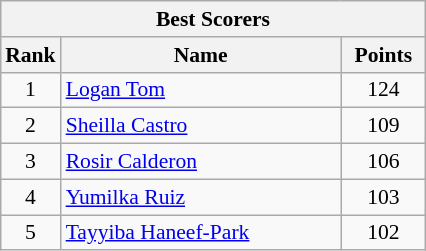<table class="wikitable" style="margin:0.5em auto;width=480;font-size:90%">
<tr>
<th colspan="3">Best Scorers</th>
</tr>
<tr>
<th width=30>Rank</th>
<th width=180>Name</th>
<th width=50>Points</th>
</tr>
<tr>
<td align=center>1</td>
<td> <a href='#'>Logan Tom</a></td>
<td align=center>124</td>
</tr>
<tr>
<td align=center>2</td>
<td> <a href='#'>Sheilla Castro</a></td>
<td align=center>109</td>
</tr>
<tr>
<td align=center>3</td>
<td> <a href='#'>Rosir Calderon</a></td>
<td align=center>106</td>
</tr>
<tr>
<td align=center>4</td>
<td> <a href='#'>Yumilka Ruiz</a></td>
<td align=center>103</td>
</tr>
<tr>
<td align=center>5</td>
<td> <a href='#'>Tayyiba Haneef-Park</a></td>
<td align=center>102</td>
</tr>
</table>
